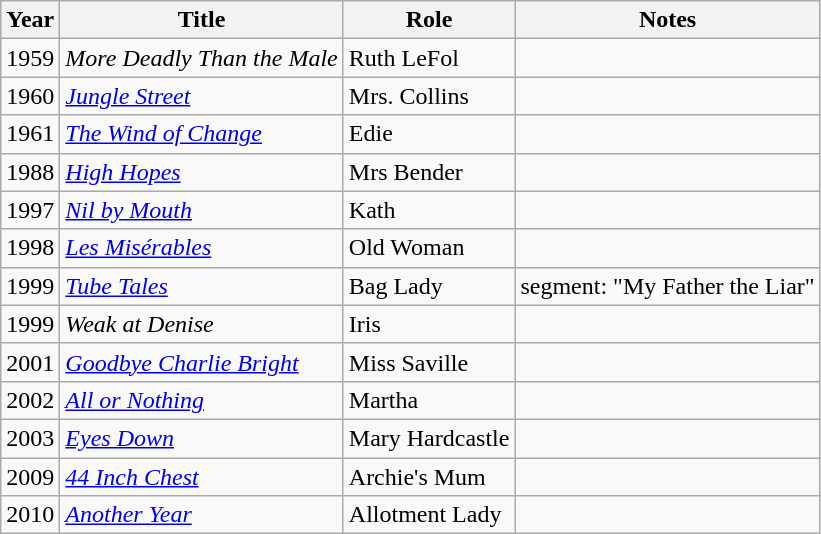<table class="wikitable">
<tr>
<th>Year</th>
<th>Title</th>
<th>Role</th>
<th>Notes</th>
</tr>
<tr>
<td>1959</td>
<td><em>More Deadly Than the Male</em></td>
<td>Ruth LeFol</td>
<td></td>
</tr>
<tr>
<td>1960</td>
<td><em><a href='#'>Jungle Street</a></em></td>
<td>Mrs. Collins</td>
<td></td>
</tr>
<tr>
<td>1961</td>
<td><em><a href='#'>The Wind of Change</a></em></td>
<td>Edie</td>
<td></td>
</tr>
<tr>
<td>1988</td>
<td><em><a href='#'>High Hopes</a></em></td>
<td>Mrs Bender</td>
<td></td>
</tr>
<tr>
<td>1997</td>
<td><em><a href='#'>Nil by Mouth</a></em></td>
<td>Kath</td>
<td></td>
</tr>
<tr>
<td>1998</td>
<td><em><a href='#'>Les Misérables</a></em></td>
<td>Old Woman</td>
<td></td>
</tr>
<tr>
<td>1999</td>
<td><em><a href='#'>Tube Tales</a></em></td>
<td>Bag Lady</td>
<td>segment: "My Father the Liar"</td>
</tr>
<tr>
<td>1999</td>
<td><em>Weak at Denise</em></td>
<td>Iris</td>
<td></td>
</tr>
<tr>
<td>2001</td>
<td><em><a href='#'>Goodbye Charlie Bright</a></em></td>
<td>Miss Saville</td>
<td></td>
</tr>
<tr>
<td>2002</td>
<td><em><a href='#'>All or Nothing</a></em></td>
<td>Martha</td>
<td></td>
</tr>
<tr>
<td>2003</td>
<td><em><a href='#'>Eyes Down</a></em></td>
<td>Mary Hardcastle</td>
<td></td>
</tr>
<tr>
<td>2009</td>
<td><em><a href='#'>44 Inch Chest</a></em></td>
<td>Archie's Mum</td>
<td></td>
</tr>
<tr>
<td>2010</td>
<td><em><a href='#'>Another Year</a></em></td>
<td>Allotment Lady</td>
<td></td>
</tr>
</table>
